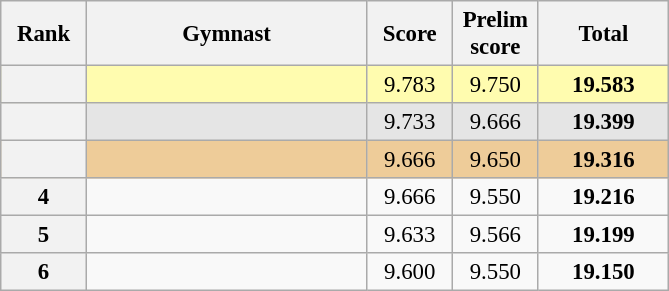<table class="wikitable sortable" style="text-align:center; font-size:95%">
<tr>
<th scope="col" style="width:50px;">Rank</th>
<th scope="col" style="width:180px;">Gymnast</th>
<th scope="col" style="width:50px;">Score</th>
<th scope="col" style="width:50px;">Prelim score</th>
<th scope="col" style="width:80px;">Total</th>
</tr>
<tr style="background:#fffcaf;">
<th scope=row style="text-align:center"></th>
<td style="text-align:left;"></td>
<td>9.783</td>
<td>9.750</td>
<td><strong>19.583</strong></td>
</tr>
<tr style="background:#e5e5e5;">
<th scope=row style="text-align:center"></th>
<td style="text-align:left;"></td>
<td>9.733</td>
<td>9.666</td>
<td><strong>19.399</strong></td>
</tr>
<tr style="background:#ec9;">
<th scope=row style="text-align:center"></th>
<td style="text-align:left;"></td>
<td>9.666</td>
<td>9.650</td>
<td><strong>19.316</strong></td>
</tr>
<tr>
<th scope=row style="text-align:center">4</th>
<td style="text-align:left;"></td>
<td>9.666</td>
<td>9.550</td>
<td><strong>19.216</strong></td>
</tr>
<tr>
<th scope=row style="text-align:center">5</th>
<td style="text-align:left;"></td>
<td>9.633</td>
<td>9.566</td>
<td><strong>19.199</strong></td>
</tr>
<tr>
<th scope=row style="text-align:center">6</th>
<td style="text-align:left;"></td>
<td>9.600</td>
<td>9.550</td>
<td><strong>19.150</strong></td>
</tr>
</table>
